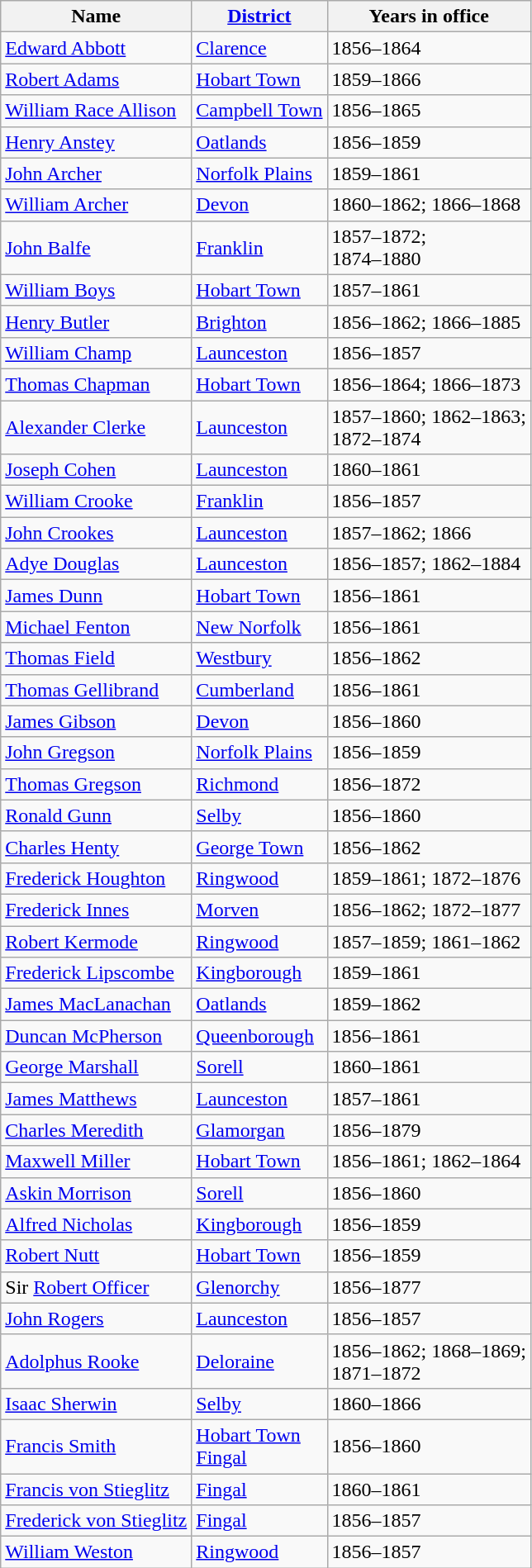<table class="wikitable sortable">
<tr>
<th><strong>Name</strong></th>
<th><strong><a href='#'>District</a></strong></th>
<th><strong>Years in office</strong></th>
</tr>
<tr>
<td><a href='#'>Edward Abbott</a></td>
<td><a href='#'>Clarence</a></td>
<td>1856–1864</td>
</tr>
<tr>
<td><a href='#'>Robert Adams</a></td>
<td><a href='#'>Hobart Town</a></td>
<td>1859–1866</td>
</tr>
<tr>
<td><a href='#'>William Race Allison</a></td>
<td><a href='#'>Campbell Town</a></td>
<td>1856–1865</td>
</tr>
<tr>
<td><a href='#'>Henry Anstey</a></td>
<td><a href='#'>Oatlands</a></td>
<td>1856–1859</td>
</tr>
<tr>
<td><a href='#'>John Archer</a></td>
<td><a href='#'>Norfolk Plains</a></td>
<td>1859–1861</td>
</tr>
<tr>
<td><a href='#'>William Archer</a></td>
<td><a href='#'>Devon</a></td>
<td>1860–1862; 1866–1868</td>
</tr>
<tr>
<td><a href='#'>John Balfe</a></td>
<td><a href='#'>Franklin</a></td>
<td>1857–1872;<br>1874–1880</td>
</tr>
<tr>
<td><a href='#'>William Boys</a> </td>
<td><a href='#'>Hobart Town</a></td>
<td>1857–1861</td>
</tr>
<tr>
<td><a href='#'>Henry Butler</a></td>
<td><a href='#'>Brighton</a></td>
<td>1856–1862; 1866–1885</td>
</tr>
<tr>
<td><a href='#'>William Champ</a></td>
<td><a href='#'>Launceston</a></td>
<td>1856–1857</td>
</tr>
<tr>
<td><a href='#'>Thomas Chapman</a></td>
<td><a href='#'>Hobart Town</a></td>
<td>1856–1864; 1866–1873</td>
</tr>
<tr>
<td><a href='#'>Alexander Clerke</a></td>
<td><a href='#'>Launceston</a></td>
<td>1857–1860; 1862–1863;<br>1872–1874</td>
</tr>
<tr>
<td><a href='#'>Joseph Cohen</a></td>
<td><a href='#'>Launceston</a></td>
<td>1860–1861</td>
</tr>
<tr>
<td><a href='#'>William Crooke</a></td>
<td><a href='#'>Franklin</a></td>
<td>1856–1857</td>
</tr>
<tr>
<td><a href='#'>John Crookes</a></td>
<td><a href='#'>Launceston</a></td>
<td>1857–1862; 1866</td>
</tr>
<tr>
<td><a href='#'>Adye Douglas</a></td>
<td><a href='#'>Launceston</a></td>
<td>1856–1857; 1862–1884</td>
</tr>
<tr>
<td><a href='#'>James Dunn</a></td>
<td><a href='#'>Hobart Town</a></td>
<td>1856–1861</td>
</tr>
<tr>
<td><a href='#'>Michael Fenton</a></td>
<td><a href='#'>New Norfolk</a></td>
<td>1856–1861</td>
</tr>
<tr>
<td><a href='#'>Thomas Field</a></td>
<td><a href='#'>Westbury</a></td>
<td>1856–1862</td>
</tr>
<tr>
<td><a href='#'>Thomas Gellibrand</a></td>
<td><a href='#'>Cumberland</a></td>
<td>1856–1861</td>
</tr>
<tr>
<td><a href='#'>James Gibson</a></td>
<td><a href='#'>Devon</a></td>
<td>1856–1860</td>
</tr>
<tr>
<td><a href='#'>John Gregson</a></td>
<td><a href='#'>Norfolk Plains</a></td>
<td>1856–1859</td>
</tr>
<tr>
<td><a href='#'>Thomas Gregson</a></td>
<td><a href='#'>Richmond</a></td>
<td>1856–1872</td>
</tr>
<tr>
<td><a href='#'>Ronald Gunn</a></td>
<td><a href='#'>Selby</a></td>
<td>1856–1860</td>
</tr>
<tr>
<td><a href='#'>Charles Henty</a></td>
<td><a href='#'>George Town</a></td>
<td>1856–1862</td>
</tr>
<tr>
<td><a href='#'>Frederick Houghton</a></td>
<td><a href='#'>Ringwood</a></td>
<td>1859–1861; 1872–1876</td>
</tr>
<tr>
<td><a href='#'>Frederick Innes</a></td>
<td><a href='#'>Morven</a></td>
<td>1856–1862; 1872–1877</td>
</tr>
<tr>
<td><a href='#'>Robert Kermode</a></td>
<td><a href='#'>Ringwood</a></td>
<td>1857–1859; 1861–1862</td>
</tr>
<tr>
<td><a href='#'>Frederick Lipscombe</a></td>
<td><a href='#'>Kingborough</a></td>
<td>1859–1861</td>
</tr>
<tr>
<td><a href='#'>James MacLanachan</a></td>
<td><a href='#'>Oatlands</a></td>
<td>1859–1862</td>
</tr>
<tr>
<td><a href='#'>Duncan McPherson</a></td>
<td><a href='#'>Queenborough</a></td>
<td>1856–1861</td>
</tr>
<tr>
<td><a href='#'>George Marshall</a></td>
<td><a href='#'>Sorell</a></td>
<td>1860–1861</td>
</tr>
<tr>
<td><a href='#'>James Matthews</a></td>
<td><a href='#'>Launceston</a></td>
<td>1857–1861</td>
</tr>
<tr>
<td><a href='#'>Charles Meredith</a></td>
<td><a href='#'>Glamorgan</a></td>
<td>1856–1879</td>
</tr>
<tr>
<td><a href='#'>Maxwell Miller</a></td>
<td><a href='#'>Hobart Town</a></td>
<td>1856–1861; 1862–1864</td>
</tr>
<tr>
<td><a href='#'>Askin Morrison</a></td>
<td><a href='#'>Sorell</a></td>
<td>1856–1860</td>
</tr>
<tr>
<td><a href='#'>Alfred Nicholas</a></td>
<td><a href='#'>Kingborough</a></td>
<td>1856–1859</td>
</tr>
<tr>
<td><a href='#'>Robert Nutt</a></td>
<td><a href='#'>Hobart Town</a></td>
<td>1856–1859</td>
</tr>
<tr>
<td>Sir <a href='#'>Robert Officer</a></td>
<td><a href='#'>Glenorchy</a></td>
<td>1856–1877</td>
</tr>
<tr>
<td><a href='#'>John Rogers</a></td>
<td><a href='#'>Launceston</a></td>
<td>1856–1857</td>
</tr>
<tr>
<td><a href='#'>Adolphus Rooke</a></td>
<td><a href='#'>Deloraine</a></td>
<td>1856–1862; 1868–1869;<br>1871–1872</td>
</tr>
<tr>
<td><a href='#'>Isaac Sherwin</a></td>
<td><a href='#'>Selby</a></td>
<td>1860–1866</td>
</tr>
<tr>
<td><a href='#'>Francis Smith</a></td>
<td><a href='#'>Hobart Town</a><br><a href='#'>Fingal</a></td>
<td>1856–1860</td>
</tr>
<tr>
<td><a href='#'>Francis von Stieglitz</a></td>
<td><a href='#'>Fingal</a></td>
<td>1860–1861</td>
</tr>
<tr>
<td><a href='#'>Frederick von Stieglitz</a></td>
<td><a href='#'>Fingal</a></td>
<td>1856–1857</td>
</tr>
<tr>
<td><a href='#'>William Weston</a></td>
<td><a href='#'>Ringwood</a></td>
<td>1856–1857</td>
</tr>
</table>
